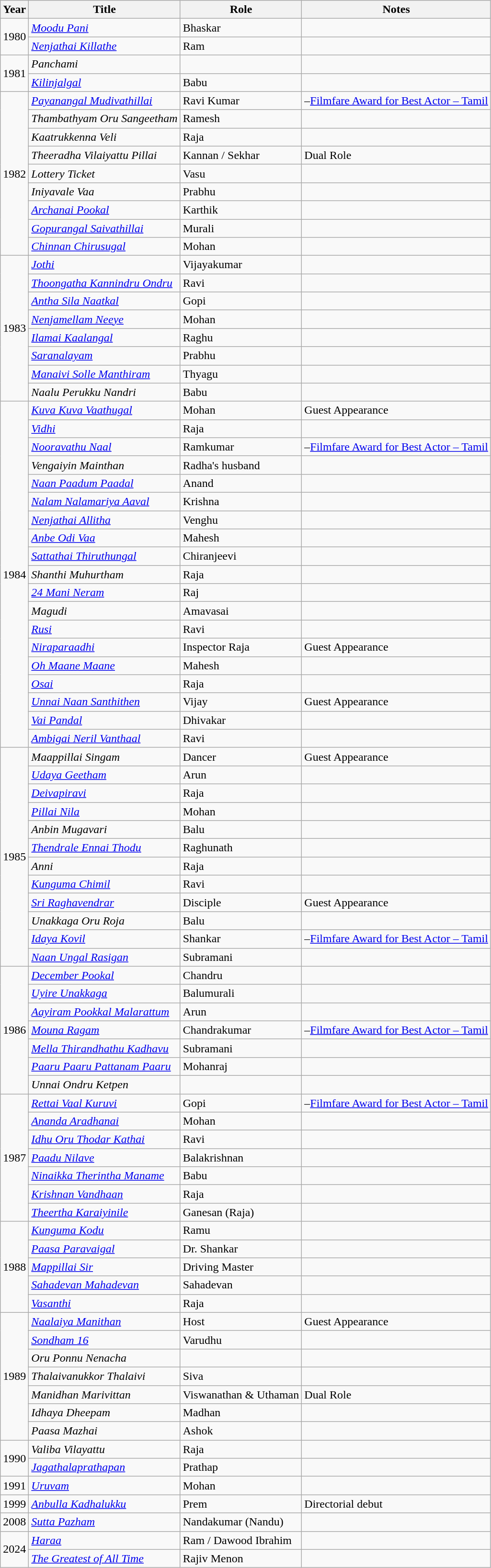<table class="wikitable sortable">
<tr>
<th scope="col">Year</th>
<th scope="col">Title</th>
<th scope="col">Role</th>
<th scope="col" class="unsortable">Notes</th>
</tr>
<tr>
<td rowspan="2">1980</td>
<td><em><a href='#'>Moodu Pani</a></em></td>
<td>Bhaskar</td>
<td></td>
</tr>
<tr>
<td><em><a href='#'>Nenjathai Killathe</a></em></td>
<td>Ram</td>
<td></td>
</tr>
<tr>
<td rowspan="2">1981</td>
<td><em>Panchami</em></td>
<td></td>
<td></td>
</tr>
<tr>
<td><em><a href='#'>Kilinjalgal</a></em></td>
<td>Babu</td>
<td></td>
</tr>
<tr>
<td rowspan="9">1982</td>
<td><em><a href='#'>Payanangal Mudivathillai</a></em></td>
<td>Ravi Kumar</td>
<td>–<a href='#'>Filmfare Award for Best Actor – Tamil</a></td>
</tr>
<tr>
<td><em>Thambathyam Oru Sangeetham</em></td>
<td>Ramesh</td>
<td></td>
</tr>
<tr>
<td><em>Kaatrukkenna Veli</em></td>
<td>Raja</td>
<td></td>
</tr>
<tr>
<td><em>Theeradha Vilaiyattu Pillai</em></td>
<td>Kannan / Sekhar</td>
<td>Dual Role</td>
</tr>
<tr>
<td><em>Lottery Ticket</em></td>
<td>Vasu</td>
<td></td>
</tr>
<tr>
<td><em>Iniyavale Vaa</em></td>
<td>Prabhu</td>
<td></td>
</tr>
<tr>
<td><em><a href='#'>Archanai Pookal</a></em></td>
<td>Karthik</td>
<td></td>
</tr>
<tr>
<td><em><a href='#'>Gopurangal Saivathillai</a></em></td>
<td>Murali</td>
<td></td>
</tr>
<tr>
<td><em><a href='#'>Chinnan Chirusugal</a></em></td>
<td>Mohan</td>
<td></td>
</tr>
<tr>
<td rowspan="8">1983</td>
<td><em><a href='#'>Jothi</a></em></td>
<td>Vijayakumar</td>
<td></td>
</tr>
<tr>
<td><em><a href='#'>Thoongatha Kannindru Ondru</a></em></td>
<td>Ravi</td>
<td></td>
</tr>
<tr>
<td><em><a href='#'>Antha Sila Naatkal</a></em></td>
<td>Gopi</td>
<td></td>
</tr>
<tr>
<td><em><a href='#'>Nenjamellam Neeye</a></em></td>
<td>Mohan</td>
<td></td>
</tr>
<tr>
<td><em><a href='#'>Ilamai Kaalangal</a></em></td>
<td>Raghu</td>
<td></td>
</tr>
<tr>
<td><em><a href='#'>Saranalayam</a></em></td>
<td>Prabhu</td>
<td></td>
</tr>
<tr>
<td><em><a href='#'>Manaivi Solle Manthiram</a></em></td>
<td>Thyagu</td>
<td></td>
</tr>
<tr>
<td><em>Naalu Perukku Nandri</em></td>
<td>Babu</td>
<td></td>
</tr>
<tr>
<td rowspan="19">1984</td>
<td><em><a href='#'>Kuva Kuva Vaathugal</a></em></td>
<td>Mohan</td>
<td>Guest Appearance</td>
</tr>
<tr>
<td><em><a href='#'>Vidhi</a></em></td>
<td>Raja</td>
<td></td>
</tr>
<tr>
<td><em><a href='#'>Nooravathu Naal</a></em></td>
<td>Ramkumar</td>
<td>–<a href='#'>Filmfare Award for Best Actor – Tamil</a></td>
</tr>
<tr>
<td><em>Vengaiyin Mainthan</em></td>
<td>Radha's husband</td>
<td></td>
</tr>
<tr>
<td><em><a href='#'>Naan Paadum Paadal</a></em></td>
<td>Anand</td>
<td></td>
</tr>
<tr>
<td><em><a href='#'>Nalam Nalamariya Aaval</a></em></td>
<td>Krishna</td>
<td></td>
</tr>
<tr>
<td><em><a href='#'>Nenjathai Allitha</a></em></td>
<td>Venghu</td>
<td></td>
</tr>
<tr>
<td><em><a href='#'>Anbe Odi Vaa</a></em></td>
<td>Mahesh</td>
<td></td>
</tr>
<tr>
<td><em><a href='#'>Sattathai Thiruthungal</a></em></td>
<td>Chiranjeevi</td>
<td></td>
</tr>
<tr>
<td><em>Shanthi Muhurtham</em></td>
<td>Raja</td>
<td></td>
</tr>
<tr>
<td><em><a href='#'>24 Mani Neram</a></em></td>
<td>Raj</td>
<td></td>
</tr>
<tr>
<td><em>Magudi</em></td>
<td>Amavasai</td>
<td></td>
</tr>
<tr>
<td><em><a href='#'>Rusi</a></em></td>
<td>Ravi</td>
<td></td>
</tr>
<tr>
<td><em><a href='#'>Niraparaadhi</a></em></td>
<td>Inspector Raja</td>
<td>Guest Appearance</td>
</tr>
<tr>
<td><em><a href='#'>Oh Maane Maane</a></em></td>
<td>Mahesh</td>
<td></td>
</tr>
<tr>
<td><em><a href='#'>Osai</a></em></td>
<td>Raja</td>
<td></td>
</tr>
<tr>
<td><em><a href='#'>Unnai Naan Santhithen</a></em></td>
<td>Vijay</td>
<td>Guest Appearance</td>
</tr>
<tr>
<td><em><a href='#'>Vai Pandal</a></em></td>
<td>Dhivakar</td>
<td></td>
</tr>
<tr>
<td><em><a href='#'>Ambigai Neril Vanthaal</a></em></td>
<td>Ravi</td>
<td></td>
</tr>
<tr>
<td rowspan="12">1985</td>
<td><em>Maappillai Singam</em></td>
<td>Dancer</td>
<td>Guest Appearance</td>
</tr>
<tr>
<td><em><a href='#'>Udaya Geetham</a></em></td>
<td>Arun</td>
<td></td>
</tr>
<tr>
<td><em><a href='#'>Deivapiravi</a></em></td>
<td>Raja</td>
<td></td>
</tr>
<tr>
<td><em><a href='#'>Pillai Nila</a></em></td>
<td>Mohan</td>
<td></td>
</tr>
<tr>
<td><em>Anbin Mugavari</em></td>
<td>Balu</td>
<td></td>
</tr>
<tr>
<td><em><a href='#'>Thendrale Ennai Thodu</a></em></td>
<td>Raghunath</td>
<td></td>
</tr>
<tr>
<td><em>Anni</em></td>
<td>Raja</td>
<td></td>
</tr>
<tr>
<td><em><a href='#'>Kunguma Chimil</a></em></td>
<td>Ravi</td>
<td></td>
</tr>
<tr>
<td><em><a href='#'>Sri Raghavendrar</a></em></td>
<td>Disciple</td>
<td>Guest Appearance</td>
</tr>
<tr>
<td><em>Unakkaga Oru Roja</em></td>
<td>Balu</td>
<td></td>
</tr>
<tr>
<td><em><a href='#'>Idaya Kovil</a></em></td>
<td>Shankar</td>
<td>–<a href='#'>Filmfare Award for Best Actor – Tamil</a></td>
</tr>
<tr>
<td><em><a href='#'>Naan Ungal Rasigan</a></em></td>
<td>Subramani</td>
<td></td>
</tr>
<tr>
<td rowspan="7">1986</td>
<td><em><a href='#'>December Pookal</a></em></td>
<td>Chandru</td>
<td></td>
</tr>
<tr>
<td><em><a href='#'>Uyire Unakkaga</a></em></td>
<td>Balumurali</td>
<td></td>
</tr>
<tr>
<td><em><a href='#'>Aayiram Pookkal Malarattum</a></em></td>
<td>Arun</td>
<td></td>
</tr>
<tr>
<td><em><a href='#'>Mouna Ragam</a></em></td>
<td>Chandrakumar</td>
<td>–<a href='#'>Filmfare Award for Best Actor – Tamil</a></td>
</tr>
<tr>
<td><em><a href='#'>Mella Thirandhathu Kadhavu</a></em></td>
<td>Subramani</td>
<td></td>
</tr>
<tr>
<td><em><a href='#'>Paaru Paaru Pattanam Paaru</a></em></td>
<td>Mohanraj</td>
<td></td>
</tr>
<tr>
<td><em>Unnai Ondru Ketpen</em></td>
<td></td>
<td></td>
</tr>
<tr>
<td rowspan="7">1987</td>
<td><em><a href='#'>Rettai Vaal Kuruvi</a></em></td>
<td>Gopi</td>
<td>–<a href='#'>Filmfare Award for Best Actor – Tamil</a></td>
</tr>
<tr>
<td><em><a href='#'>Ananda Aradhanai</a></em></td>
<td>Mohan</td>
<td></td>
</tr>
<tr>
<td><em><a href='#'>Idhu Oru Thodar Kathai</a></em></td>
<td>Ravi</td>
<td></td>
</tr>
<tr>
<td><em><a href='#'>Paadu Nilave</a></em></td>
<td>Balakrishnan</td>
<td></td>
</tr>
<tr>
<td><em><a href='#'>Ninaikka Therintha Maname</a></em></td>
<td>Babu</td>
<td></td>
</tr>
<tr>
<td><em><a href='#'>Krishnan Vandhaan</a></em></td>
<td>Raja</td>
<td></td>
</tr>
<tr>
<td><em><a href='#'>Theertha Karaiyinile</a></em></td>
<td>Ganesan (Raja)</td>
<td></td>
</tr>
<tr>
<td rowspan="5">1988</td>
<td><em><a href='#'>Kunguma Kodu</a></em></td>
<td>Ramu</td>
<td></td>
</tr>
<tr>
<td><em><a href='#'>Paasa Paravaigal</a></em></td>
<td>Dr. Shankar</td>
<td></td>
</tr>
<tr>
<td><em><a href='#'>Mappillai Sir</a></em></td>
<td>Driving Master</td>
<td></td>
</tr>
<tr>
<td><em><a href='#'>Sahadevan Mahadevan</a></em></td>
<td>Sahadevan</td>
<td></td>
</tr>
<tr>
<td><em><a href='#'>Vasanthi</a></em></td>
<td>Raja</td>
<td></td>
</tr>
<tr>
<td rowspan="7">1989</td>
<td><em><a href='#'>Naalaiya Manithan</a></em></td>
<td>Host</td>
<td>Guest Appearance</td>
</tr>
<tr>
<td><em><a href='#'>Sondham 16</a></em></td>
<td>Varudhu</td>
<td></td>
</tr>
<tr>
<td><em>Oru Ponnu Nenacha</em></td>
<td></td>
<td></td>
</tr>
<tr>
<td><em>Thalaivanukkor Thalaivi</em></td>
<td>Siva</td>
<td></td>
</tr>
<tr>
<td><em>Manidhan Marivittan</em></td>
<td>Viswanathan & Uthaman</td>
<td>Dual Role</td>
</tr>
<tr>
<td><em>Idhaya Dheepam</em></td>
<td>Madhan</td>
<td></td>
</tr>
<tr>
<td><em>Paasa Mazhai</em></td>
<td>Ashok</td>
<td></td>
</tr>
<tr>
<td rowspan="2">1990</td>
<td><em>Valiba Vilayattu</em></td>
<td>Raja</td>
<td></td>
</tr>
<tr>
<td><em><a href='#'>Jagathalaprathapan</a></em></td>
<td>Prathap</td>
<td></td>
</tr>
<tr>
<td>1991</td>
<td><em><a href='#'>Uruvam</a></em></td>
<td>Mohan</td>
<td></td>
</tr>
<tr>
<td>1999</td>
<td><em><a href='#'>Anbulla Kadhalukku</a></em></td>
<td>Prem</td>
<td>Directorial debut</td>
</tr>
<tr>
<td>2008</td>
<td><em><a href='#'>Sutta Pazham</a></em></td>
<td>Nandakumar (Nandu)</td>
<td></td>
</tr>
<tr>
<td rowspan="2">2024</td>
<td><em><a href='#'>Haraa</a></em></td>
<td>Ram / Dawood Ibrahim</td>
<td></td>
</tr>
<tr>
<td><em><a href='#'>The Greatest of All Time</a></em></td>
<td>Rajiv Menon</td>
<td></td>
</tr>
</table>
